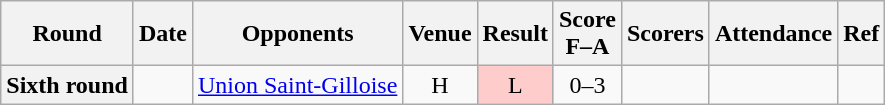<table class="wikitable plainrowheaders" style="text-align:center">
<tr>
<th scope="col">Round</th>
<th scope="col">Date</th>
<th scope="col">Opponents</th>
<th scope="col">Venue</th>
<th scope="col">Result</th>
<th scope="col">Score<br>F–A</th>
<th scope="col" class="unsortable">Scorers</th>
<th scope="col">Attendance</th>
<th scope="col" class="unsortable">Ref</th>
</tr>
<tr>
<th scope="row">Sixth round</th>
<td align="left"></td>
<td align="left"><a href='#'>Union Saint-Gilloise</a></td>
<td>H</td>
<td style="background-color:#FFCCCC">L</td>
<td>0–3</td>
<td align="left"></td>
<td></td>
<td></td>
</tr>
</table>
